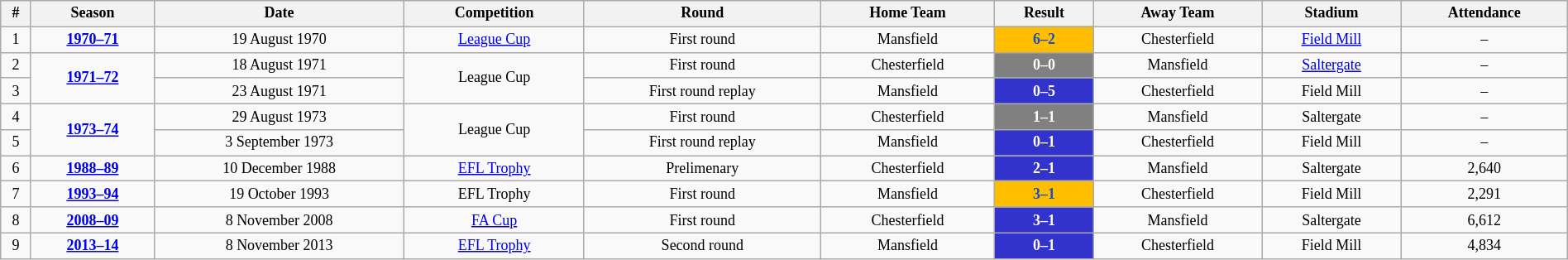<table class="wikitable" style="text-align: center; width: 100%; font-size: 12px">
<tr>
<th><strong>#</strong></th>
<th><strong>Season</strong></th>
<th><strong>Date</strong></th>
<th><strong>Competition</strong></th>
<th><strong>Round</strong></th>
<th><strong>Home Team</strong></th>
<th><strong>Result</strong></th>
<th><strong>Away Team</strong></th>
<th><strong>Stadium</strong></th>
<th><strong>Attendance</strong></th>
</tr>
<tr>
<td>1</td>
<td><strong><a href='#'>1970–71</a></strong></td>
<td>19 August 1970</td>
<td><a href='#'>League Cup</a></td>
<td>First round</td>
<td>Mansfield</td>
<td style="background:#ffbf00; color:#1c4ebd;"><strong>6–2</strong></td>
<td>Chesterfield</td>
<td><a href='#'>Field Mill</a></td>
<td>–</td>
</tr>
<tr>
<td>2</td>
<td rowspan=2><strong><a href='#'>1971–72</a></strong></td>
<td>18 August 1971</td>
<td rowspan=2>League Cup</td>
<td>First round</td>
<td>Chesterfield</td>
<td style="background:#808080; color:white;"><strong>0–0</strong></td>
<td>Mansfield</td>
<td><a href='#'>Saltergate</a></td>
<td>–</td>
</tr>
<tr>
<td>3</td>
<td>23 August 1971</td>
<td>First round replay</td>
<td>Mansfield</td>
<td style="background:#3232cd; color:white;"><strong>0–5</strong></td>
<td>Chesterfield</td>
<td>Field Mill</td>
<td>–</td>
</tr>
<tr>
<td>4</td>
<td rowspan=2><strong><a href='#'>1973–74</a></strong></td>
<td>29 August 1973</td>
<td rowspan=2>League Cup</td>
<td>First round</td>
<td>Chesterfield</td>
<td style="background:#808080; color:white;"><strong>1–1</strong></td>
<td>Mansfield</td>
<td>Saltergate</td>
<td>–</td>
</tr>
<tr>
<td>5</td>
<td>3 September 1973</td>
<td>First round replay</td>
<td>Mansfield</td>
<td style="background:#3232cd; color:white;"><strong>0–1</strong></td>
<td>Chesterfield</td>
<td>Field Mill</td>
<td>–</td>
</tr>
<tr>
<td>6</td>
<td><strong><a href='#'>1988–89</a></strong></td>
<td>10 December 1988</td>
<td><a href='#'>EFL Trophy</a></td>
<td>Prelimenary</td>
<td>Chesterfield</td>
<td style="background:#3232cd; color:white;"><strong>2–1</strong></td>
<td>Mansfield</td>
<td>Saltergate</td>
<td>2,640</td>
</tr>
<tr>
<td>7</td>
<td><strong><a href='#'>1993–94</a></strong></td>
<td>19 October 1993</td>
<td>EFL Trophy</td>
<td>First round</td>
<td>Mansfield</td>
<td style="background:#ffbf00; color:#1c4ebd;"><strong>3–1</strong></td>
<td>Chesterfield</td>
<td>Field Mill</td>
<td>2,291</td>
</tr>
<tr>
<td>8</td>
<td><strong><a href='#'>2008–09</a></strong></td>
<td>8 November 2008</td>
<td><a href='#'>FA Cup</a></td>
<td>First round</td>
<td>Chesterfield</td>
<td style="background:#3232cd; color:white;"><strong>3–1</strong></td>
<td>Mansfield</td>
<td>Saltergate</td>
<td>6,612</td>
</tr>
<tr>
<td>9</td>
<td><strong><a href='#'>2013–14</a></strong></td>
<td>8 November 2013</td>
<td><a href='#'>EFL Trophy</a></td>
<td>Second round</td>
<td>Mansfield</td>
<td style="background:#3232cd; color:white;"><strong>0–1</strong></td>
<td>Chesterfield</td>
<td>Field Mill</td>
<td>4,834</td>
</tr>
</table>
